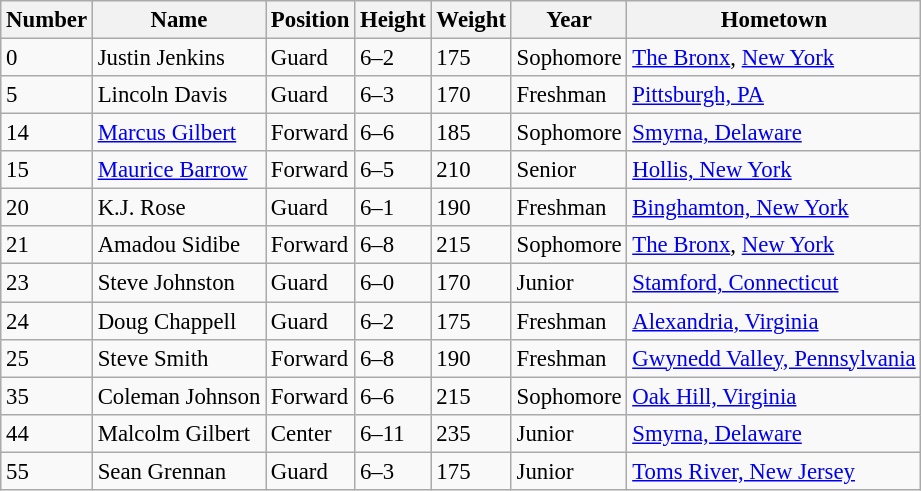<table class="wikitable sortable" style="font-size: 95%;">
<tr>
<th>Number</th>
<th>Name</th>
<th>Position</th>
<th>Height</th>
<th>Weight</th>
<th>Year</th>
<th>Hometown</th>
</tr>
<tr>
<td>0</td>
<td>Justin Jenkins</td>
<td>Guard</td>
<td>6–2</td>
<td>175</td>
<td>Sophomore</td>
<td><a href='#'>The Bronx</a>, <a href='#'>New York</a></td>
</tr>
<tr>
<td>5</td>
<td>Lincoln Davis</td>
<td>Guard</td>
<td>6–3</td>
<td>170</td>
<td>Freshman</td>
<td><a href='#'>Pittsburgh, PA</a></td>
</tr>
<tr>
<td>14</td>
<td><a href='#'>Marcus Gilbert</a></td>
<td>Forward</td>
<td>6–6</td>
<td>185</td>
<td>Sophomore</td>
<td><a href='#'>Smyrna, Delaware</a></td>
</tr>
<tr>
<td>15</td>
<td><a href='#'>Maurice Barrow</a></td>
<td>Forward</td>
<td>6–5</td>
<td>210</td>
<td>Senior</td>
<td><a href='#'>Hollis, New York</a></td>
</tr>
<tr>
<td>20</td>
<td>K.J. Rose</td>
<td>Guard</td>
<td>6–1</td>
<td>190</td>
<td>Freshman</td>
<td><a href='#'>Binghamton, New York</a></td>
</tr>
<tr>
<td>21</td>
<td>Amadou Sidibe</td>
<td>Forward</td>
<td>6–8</td>
<td>215</td>
<td>Sophomore</td>
<td><a href='#'>The Bronx</a>, <a href='#'>New York</a></td>
</tr>
<tr>
<td>23</td>
<td>Steve Johnston</td>
<td>Guard</td>
<td>6–0</td>
<td>170</td>
<td>Junior</td>
<td><a href='#'>Stamford, Connecticut</a></td>
</tr>
<tr>
<td>24</td>
<td>Doug Chappell</td>
<td>Guard</td>
<td>6–2</td>
<td>175</td>
<td>Freshman</td>
<td><a href='#'>Alexandria, Virginia</a></td>
</tr>
<tr>
<td>25</td>
<td>Steve Smith</td>
<td>Forward</td>
<td>6–8</td>
<td>190</td>
<td>Freshman</td>
<td><a href='#'>Gwynedd Valley, Pennsylvania</a></td>
</tr>
<tr>
<td>35</td>
<td>Coleman Johnson</td>
<td>Forward</td>
<td>6–6</td>
<td>215</td>
<td>Sophomore</td>
<td><a href='#'>Oak Hill, Virginia</a></td>
</tr>
<tr>
<td>44</td>
<td>Malcolm Gilbert</td>
<td>Center</td>
<td>6–11</td>
<td>235</td>
<td>Junior</td>
<td><a href='#'>Smyrna, Delaware</a></td>
</tr>
<tr>
<td>55</td>
<td>Sean Grennan</td>
<td>Guard</td>
<td>6–3</td>
<td>175</td>
<td>Junior</td>
<td><a href='#'>Toms River, New Jersey</a></td>
</tr>
</table>
